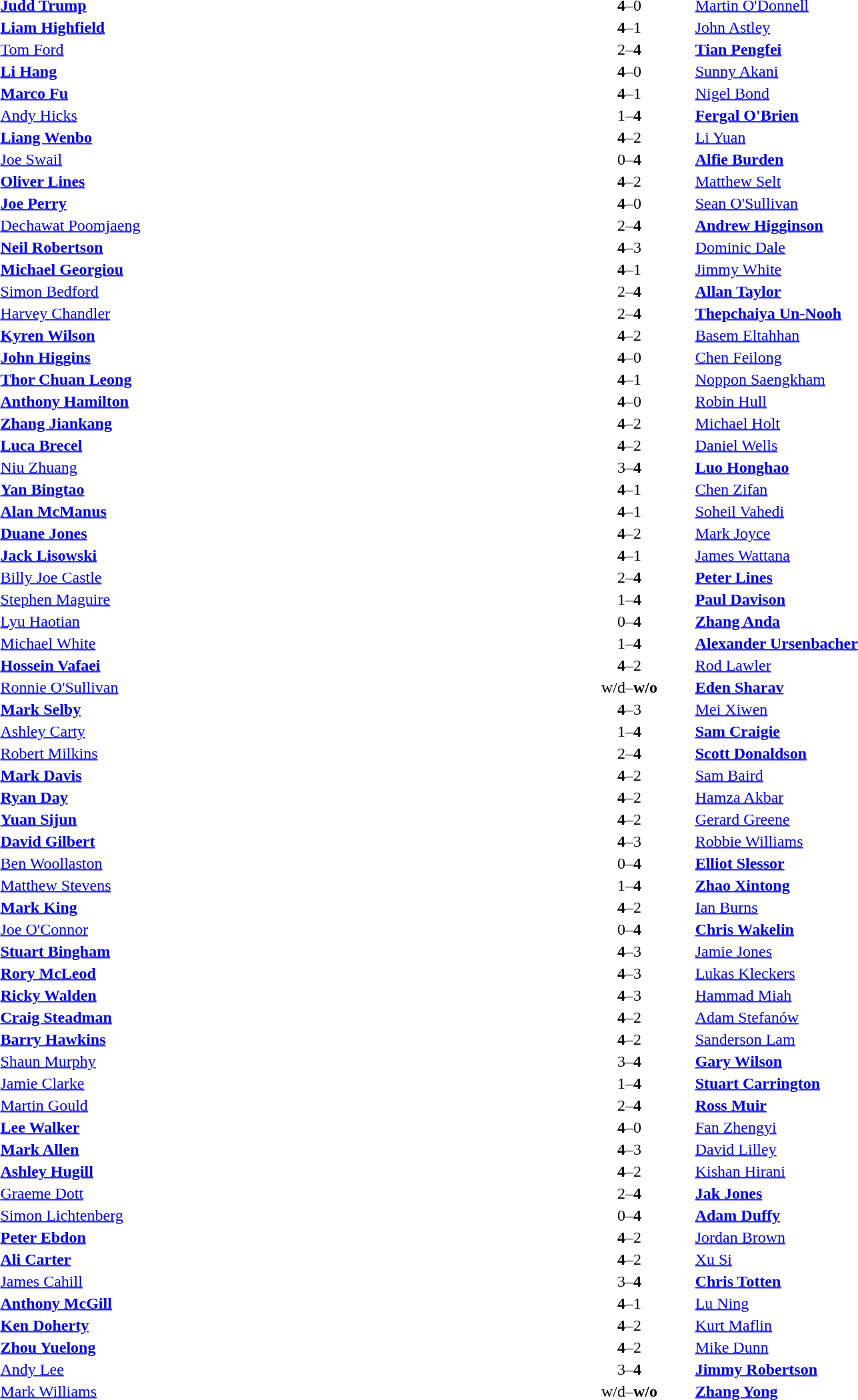<table width="100%">
<tr>
<td width=45%> <strong><a href='#'>Judd Trump</a></strong></td>
<td width=10% align="center"><strong>4</strong>–0</td>
<td width=45%> <a href='#'>Martin O'Donnell</a></td>
</tr>
<tr>
<td> <strong><a href='#'>Liam Highfield</a></strong></td>
<td align="center"><strong>4</strong>–1</td>
<td> <a href='#'>John Astley</a></td>
</tr>
<tr>
<td> <a href='#'>Tom Ford</a></td>
<td align="center">2–<strong>4</strong></td>
<td> <strong><a href='#'>Tian Pengfei</a></strong></td>
</tr>
<tr>
<td> <strong><a href='#'>Li Hang</a></strong></td>
<td align="center"><strong>4</strong>–0</td>
<td> <a href='#'>Sunny Akani</a></td>
</tr>
<tr>
<td> <strong><a href='#'>Marco Fu</a></strong></td>
<td align="center"><strong>4</strong>–1</td>
<td> <a href='#'>Nigel Bond</a></td>
</tr>
<tr>
<td> <a href='#'>Andy Hicks</a></td>
<td align="center">1–<strong>4</strong></td>
<td> <strong><a href='#'>Fergal O'Brien</a></strong></td>
</tr>
<tr>
<td> <strong><a href='#'>Liang Wenbo</a></strong></td>
<td align="center"><strong>4</strong>–2</td>
<td> <a href='#'>Li Yuan</a></td>
</tr>
<tr>
<td> <a href='#'>Joe Swail</a></td>
<td align="center">0–<strong>4</strong></td>
<td> <strong><a href='#'>Alfie Burden</a></strong></td>
</tr>
<tr>
<td> <strong><a href='#'>Oliver Lines</a></strong></td>
<td align="center"><strong>4</strong>–2</td>
<td> <a href='#'>Matthew Selt</a></td>
</tr>
<tr>
<td> <strong><a href='#'>Joe Perry</a></strong></td>
<td align="center"><strong>4</strong>–0</td>
<td> <a href='#'>Sean O'Sullivan</a></td>
</tr>
<tr>
<td> <a href='#'>Dechawat Poomjaeng</a></td>
<td align="center">2–<strong>4</strong></td>
<td> <strong><a href='#'>Andrew Higginson</a></strong></td>
</tr>
<tr>
<td> <strong><a href='#'>Neil Robertson</a></strong></td>
<td align="center"><strong>4</strong>–3</td>
<td> <a href='#'>Dominic Dale</a></td>
</tr>
<tr>
<td> <strong><a href='#'>Michael Georgiou</a></strong></td>
<td align="center"><strong>4</strong>–1</td>
<td> <a href='#'>Jimmy White</a></td>
</tr>
<tr>
<td> <a href='#'>Simon Bedford</a></td>
<td align="center">2–<strong>4</strong></td>
<td> <strong><a href='#'>Allan Taylor</a></strong></td>
</tr>
<tr>
<td> <a href='#'>Harvey Chandler</a></td>
<td align="center">2–<strong>4</strong></td>
<td> <strong><a href='#'>Thepchaiya Un-Nooh</a></strong></td>
</tr>
<tr>
<td> <strong><a href='#'>Kyren Wilson</a></strong></td>
<td align="center"><strong>4</strong>–2</td>
<td> <a href='#'>Basem Eltahhan</a></td>
</tr>
<tr>
<td> <strong><a href='#'>John Higgins</a></strong></td>
<td align="center"><strong>4</strong>–0</td>
<td> <a href='#'>Chen Feilong</a></td>
</tr>
<tr>
<td> <strong><a href='#'>Thor Chuan Leong</a></strong></td>
<td align="center"><strong>4</strong>–1</td>
<td> <a href='#'>Noppon Saengkham</a></td>
</tr>
<tr>
<td> <strong><a href='#'>Anthony Hamilton</a></strong></td>
<td align="center"><strong>4</strong>–0</td>
<td> <a href='#'>Robin Hull</a></td>
</tr>
<tr>
<td> <strong><a href='#'>Zhang Jiankang</a></strong></td>
<td align="center"><strong>4</strong>–2</td>
<td> <a href='#'>Michael Holt</a></td>
</tr>
<tr>
<td> <strong><a href='#'>Luca Brecel</a></strong></td>
<td align="center"><strong>4</strong>–2</td>
<td> <a href='#'>Daniel Wells</a></td>
</tr>
<tr>
<td> <a href='#'>Niu Zhuang</a></td>
<td align="center">3–<strong>4</strong></td>
<td> <strong><a href='#'>Luo Honghao</a></strong></td>
</tr>
<tr>
<td> <strong><a href='#'>Yan Bingtao</a></strong></td>
<td align="center"><strong>4</strong>–1</td>
<td> <a href='#'>Chen Zifan</a></td>
</tr>
<tr>
<td> <strong><a href='#'>Alan McManus</a></strong></td>
<td align="center"><strong>4</strong>–1</td>
<td> <a href='#'>Soheil Vahedi</a></td>
</tr>
<tr>
<td> <strong><a href='#'>Duane Jones</a></strong></td>
<td align="center"><strong>4</strong>–2</td>
<td> <a href='#'>Mark Joyce</a></td>
</tr>
<tr>
<td> <strong><a href='#'>Jack Lisowski</a></strong></td>
<td align="center"><strong>4</strong>–1</td>
<td> <a href='#'>James Wattana</a></td>
</tr>
<tr>
<td> <a href='#'>Billy Joe Castle</a></td>
<td align="center">2–<strong>4</strong></td>
<td> <strong><a href='#'>Peter Lines</a></strong></td>
</tr>
<tr>
<td> <a href='#'>Stephen Maguire</a></td>
<td align="center">1–<strong>4</strong></td>
<td> <strong><a href='#'>Paul Davison</a></strong></td>
</tr>
<tr>
<td> <a href='#'>Lyu Haotian</a></td>
<td align="center">0–<strong>4</strong></td>
<td> <strong><a href='#'>Zhang Anda</a></strong></td>
</tr>
<tr>
<td> <a href='#'>Michael White</a></td>
<td align="center">1–<strong>4</strong></td>
<td> <strong><a href='#'>Alexander Ursenbacher</a></strong></td>
</tr>
<tr>
<td> <strong><a href='#'>Hossein Vafaei</a></strong></td>
<td align="center"><strong>4</strong>–2</td>
<td> <a href='#'>Rod Lawler</a></td>
</tr>
<tr>
<td> <a href='#'>Ronnie O'Sullivan</a></td>
<td align="center">w/d–<strong>w/o</strong></td>
<td> <strong><a href='#'>Eden Sharav</a></strong></td>
</tr>
<tr>
<td> <strong><a href='#'>Mark Selby</a></strong></td>
<td align="center"><strong>4</strong>–3</td>
<td> <a href='#'>Mei Xiwen</a></td>
</tr>
<tr>
<td> <a href='#'>Ashley Carty</a></td>
<td align="center">1–<strong>4</strong></td>
<td> <strong><a href='#'>Sam Craigie</a></strong></td>
</tr>
<tr>
<td> <a href='#'>Robert Milkins</a></td>
<td align="center">2–<strong>4</strong></td>
<td> <strong><a href='#'>Scott Donaldson</a></strong></td>
</tr>
<tr>
<td> <strong><a href='#'>Mark Davis</a></strong></td>
<td align="center"><strong>4</strong>–2</td>
<td> <a href='#'>Sam Baird</a></td>
</tr>
<tr>
<td> <strong><a href='#'>Ryan Day</a></strong></td>
<td align="center"><strong>4</strong>–2</td>
<td> <a href='#'>Hamza Akbar</a></td>
</tr>
<tr>
<td> <strong><a href='#'>Yuan Sijun</a></strong></td>
<td align="center"><strong>4</strong>–2</td>
<td> <a href='#'>Gerard Greene</a></td>
</tr>
<tr>
<td> <strong><a href='#'>David Gilbert</a></strong></td>
<td align="center"><strong>4</strong>–3</td>
<td> <a href='#'>Robbie Williams</a></td>
</tr>
<tr>
<td> <a href='#'>Ben Woollaston</a></td>
<td align="center">0–<strong>4</strong></td>
<td> <strong><a href='#'>Elliot Slessor</a></strong></td>
</tr>
<tr>
<td> <a href='#'>Matthew Stevens</a></td>
<td align="center">1–<strong>4</strong></td>
<td> <strong><a href='#'>Zhao Xintong</a></strong></td>
</tr>
<tr>
<td> <strong><a href='#'>Mark King</a></strong></td>
<td align="center"><strong>4</strong>–2</td>
<td> <a href='#'>Ian Burns</a></td>
</tr>
<tr>
<td> <a href='#'>Joe O'Connor</a></td>
<td align="center">0–<strong>4</strong></td>
<td> <strong><a href='#'>Chris Wakelin</a></strong></td>
</tr>
<tr>
<td> <strong><a href='#'>Stuart Bingham</a></strong></td>
<td align="center"><strong>4</strong>–3</td>
<td> <a href='#'>Jamie Jones</a></td>
</tr>
<tr>
<td> <strong><a href='#'>Rory McLeod</a></strong></td>
<td align="center"><strong>4</strong>–3</td>
<td> <a href='#'>Lukas Kleckers</a></td>
</tr>
<tr>
<td> <strong><a href='#'>Ricky Walden</a></strong></td>
<td align="center"><strong>4</strong>–3</td>
<td> <a href='#'>Hammad Miah</a></td>
</tr>
<tr>
<td> <strong><a href='#'>Craig Steadman</a></strong></td>
<td align="center"><strong>4</strong>–2</td>
<td> <a href='#'>Adam Stefanów</a></td>
</tr>
<tr>
<td> <strong><a href='#'>Barry Hawkins</a></strong></td>
<td align="center"><strong>4</strong>–2</td>
<td> <a href='#'>Sanderson Lam</a></td>
</tr>
<tr>
<td> <a href='#'>Shaun Murphy</a></td>
<td align="center">3–<strong>4</strong></td>
<td> <strong><a href='#'>Gary Wilson</a></strong></td>
</tr>
<tr>
<td> <a href='#'>Jamie Clarke</a></td>
<td align="center">1–<strong>4</strong></td>
<td> <strong><a href='#'>Stuart Carrington</a></strong></td>
</tr>
<tr>
<td> <a href='#'>Martin Gould</a></td>
<td align="center">2–<strong>4</strong></td>
<td> <strong><a href='#'>Ross Muir</a></strong></td>
</tr>
<tr>
<td> <strong><a href='#'>Lee Walker</a></strong></td>
<td align="center"><strong>4</strong>–0</td>
<td> <a href='#'>Fan Zhengyi</a></td>
</tr>
<tr>
<td> <strong><a href='#'>Mark Allen</a></strong></td>
<td align="center"><strong>4</strong>–3</td>
<td> <a href='#'>David Lilley</a></td>
</tr>
<tr>
<td> <strong><a href='#'>Ashley Hugill</a></strong></td>
<td align="center"><strong>4</strong>–2</td>
<td> <a href='#'>Kishan Hirani</a></td>
</tr>
<tr>
<td> <a href='#'>Graeme Dott</a></td>
<td align="center">2–<strong>4</strong></td>
<td> <strong><a href='#'>Jak Jones</a></strong></td>
</tr>
<tr>
<td> <a href='#'>Simon Lichtenberg</a></td>
<td align="center">0–<strong>4</strong></td>
<td> <strong><a href='#'>Adam Duffy</a></strong></td>
</tr>
<tr>
<td> <strong><a href='#'>Peter Ebdon</a></strong></td>
<td align="center"><strong>4</strong>–2</td>
<td> <a href='#'>Jordan Brown</a></td>
</tr>
<tr>
<td> <strong><a href='#'>Ali Carter</a></strong></td>
<td align="center"><strong>4</strong>–2</td>
<td> <a href='#'>Xu Si</a></td>
</tr>
<tr>
<td> <a href='#'>James Cahill</a></td>
<td align="center">3–<strong>4</strong></td>
<td> <strong><a href='#'>Chris Totten</a></strong></td>
</tr>
<tr>
<td> <strong><a href='#'>Anthony McGill</a></strong></td>
<td align="center"><strong>4</strong>–1</td>
<td> <a href='#'>Lu Ning</a></td>
</tr>
<tr>
<td> <strong><a href='#'>Ken Doherty</a></strong></td>
<td align="center"><strong>4</strong>–2</td>
<td> <a href='#'>Kurt Maflin</a></td>
</tr>
<tr>
<td> <strong><a href='#'>Zhou Yuelong</a></strong></td>
<td align="center"><strong>4</strong>–2</td>
<td> <a href='#'>Mike Dunn</a></td>
</tr>
<tr>
<td> <a href='#'>Andy Lee</a></td>
<td align="center">3–<strong>4</strong></td>
<td> <strong><a href='#'>Jimmy Robertson</a></strong></td>
</tr>
<tr>
<td> <a href='#'>Mark Williams</a></td>
<td align="center">w/d–<strong>w/o</strong></td>
<td> <strong><a href='#'>Zhang Yong</a></strong></td>
</tr>
</table>
